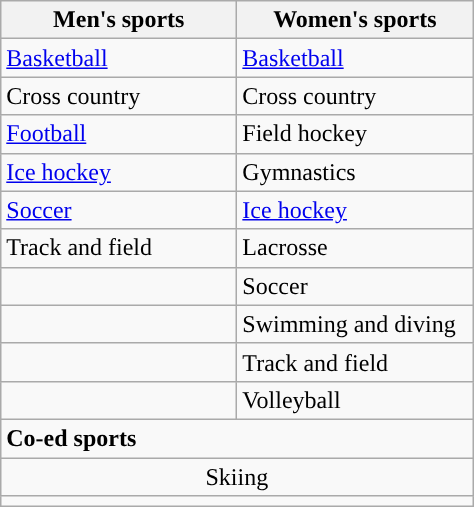<table class="wikitable"; style= "text-align: ">
<tr>
<th width=150px>Men's sports</th>
<th width=150px>Women's sports</th>
</tr>
<tr>
<td><a href='#'>Basketball</a></td>
<td><a href='#'>Basketball</a></td>
</tr>
<tr>
<td>Cross country</td>
<td>Cross country</td>
</tr>
<tr>
<td><a href='#'>Football</a></td>
<td>Field hockey</td>
</tr>
<tr>
<td><a href='#'>Ice hockey</a></td>
<td>Gymnastics</td>
</tr>
<tr>
<td><a href='#'>Soccer</a></td>
<td><a href='#'>Ice hockey</a></td>
</tr>
<tr>
<td>Track and field</td>
<td>Lacrosse</td>
</tr>
<tr>
<td></td>
<td>Soccer</td>
</tr>
<tr>
<td></td>
<td>Swimming and diving</td>
</tr>
<tr>
<td></td>
<td>Track and field</td>
</tr>
<tr>
<td></td>
<td>Volleyball</td>
</tr>
<tr>
<td colspan="2"><strong>Co-ed sports</strong></td>
</tr>
<tr style="text-align:center">
<td colspan="2">Skiing</td>
</tr>
<tr>
<td colspan="2"></td>
</tr>
</table>
